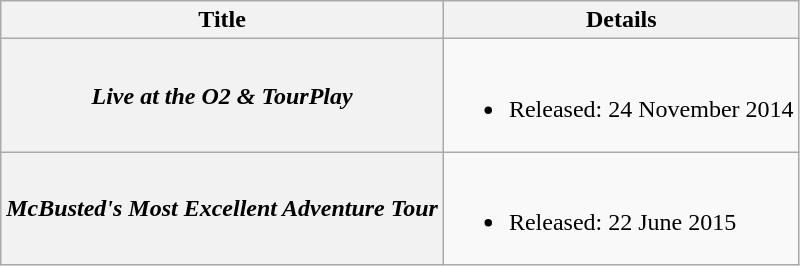<table class="wikitable plainrowheaders">
<tr>
<th scope="col">Title</th>
<th scope="col">Details</th>
</tr>
<tr>
<th scope="row"><em>Live at the O2 & TourPlay</em></th>
<td><br><ul><li>Released: 24 November 2014</li></ul></td>
</tr>
<tr>
<th scope="row"><em>McBusted's Most Excellent Adventure Tour</em></th>
<td><br><ul><li>Released: 22 June 2015</li></ul></td>
</tr>
</table>
